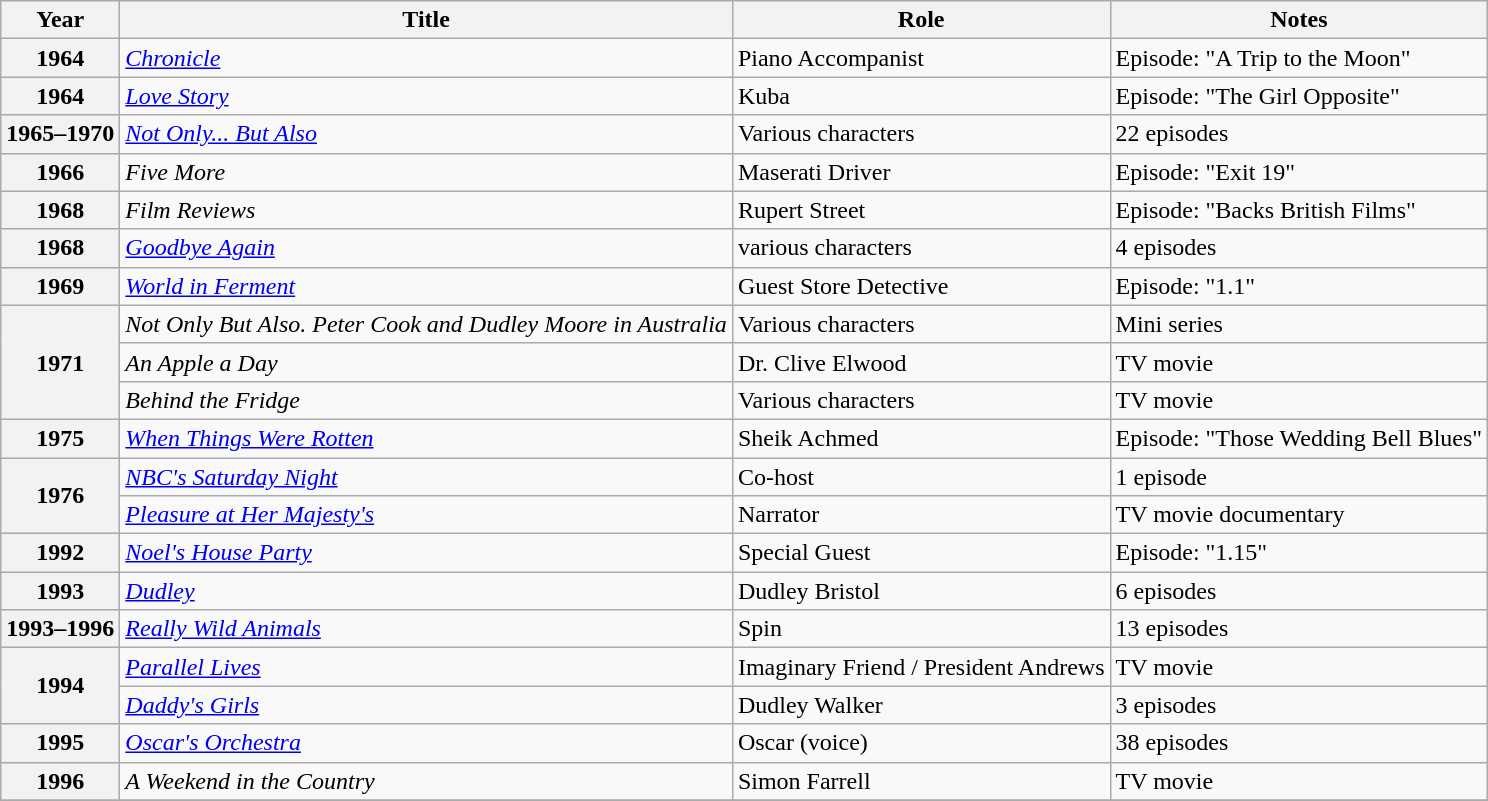<table class="wikitable plainrowheaders sortable">
<tr>
<th scope="col">Year</th>
<th scope="col">Title</th>
<th scope="col">Role</th>
<th scope="col" class="unsortable">Notes</th>
</tr>
<tr>
<th scope="row">1964</th>
<td><em><a href='#'>Chronicle</a></em></td>
<td>Piano Accompanist</td>
<td>Episode: "A Trip to the Moon"</td>
</tr>
<tr>
<th scope="row">1964</th>
<td><em><a href='#'>Love Story</a></em></td>
<td>Kuba</td>
<td>Episode: "The Girl Opposite"</td>
</tr>
<tr>
<th scope="row">1965–1970</th>
<td><em><a href='#'>Not Only... But Also</a></em></td>
<td>Various characters</td>
<td>22 episodes</td>
</tr>
<tr>
<th scope="row">1966</th>
<td><em>Five More</em></td>
<td>Maserati Driver</td>
<td>Episode: "Exit 19"</td>
</tr>
<tr>
<th scope="row">1968</th>
<td><em>Film Reviews</em></td>
<td>Rupert Street</td>
<td>Episode: "Backs British Films"</td>
</tr>
<tr>
<th scope="row">1968</th>
<td><em><a href='#'>Goodbye Again</a></em></td>
<td>various characters</td>
<td>4 episodes</td>
</tr>
<tr>
<th scope="row">1969</th>
<td><em><a href='#'>World in Ferment</a></em></td>
<td>Guest Store Detective</td>
<td>Episode: "1.1"</td>
</tr>
<tr>
<th rowspan="3" scope="row">1971</th>
<td><em>Not Only But Also. Peter Cook and Dudley Moore in Australia </em></td>
<td>Various characters</td>
<td>Mini series</td>
</tr>
<tr>
<td><em>An Apple a Day</em></td>
<td>Dr. Clive Elwood</td>
<td>TV movie</td>
</tr>
<tr>
<td><em>Behind the Fridge</em></td>
<td>Various characters</td>
<td>TV movie</td>
</tr>
<tr>
<th scope="row">1975</th>
<td><em><a href='#'>When Things Were Rotten</a></em></td>
<td>Sheik Achmed</td>
<td>Episode: "Those Wedding Bell Blues"</td>
</tr>
<tr>
<th rowspan="2" scope="row">1976</th>
<td><em><a href='#'>NBC's Saturday Night</a></em></td>
<td>Co-host</td>
<td>1 episode</td>
</tr>
<tr>
<td><em><a href='#'>Pleasure at Her Majesty's</a></em></td>
<td>Narrator</td>
<td>TV movie documentary</td>
</tr>
<tr>
<th scope="row">1992</th>
<td><em><a href='#'>Noel's House Party</a></em></td>
<td>Special Guest</td>
<td>Episode: "1.15"</td>
</tr>
<tr>
<th scope="row">1993</th>
<td><em><a href='#'>Dudley</a></em></td>
<td>Dudley Bristol</td>
<td>6 episodes</td>
</tr>
<tr>
<th scope="row">1993–1996</th>
<td><em><a href='#'>Really Wild Animals</a></em></td>
<td>Spin</td>
<td>13 episodes</td>
</tr>
<tr>
<th rowspan="2" scope="row">1994</th>
<td><em><a href='#'>Parallel Lives</a></em></td>
<td>Imaginary Friend / President Andrews</td>
<td>TV movie</td>
</tr>
<tr>
<td><em><a href='#'>Daddy's Girls</a></em></td>
<td>Dudley Walker</td>
<td>3 episodes</td>
</tr>
<tr>
<th scope="row">1995</th>
<td><em><a href='#'>Oscar's Orchestra</a></em></td>
<td>Oscar (voice)</td>
<td>38 episodes</td>
</tr>
<tr>
<th scope="row">1996</th>
<td><em>A Weekend in the Country</em></td>
<td>Simon Farrell</td>
<td>TV movie</td>
</tr>
<tr>
</tr>
</table>
